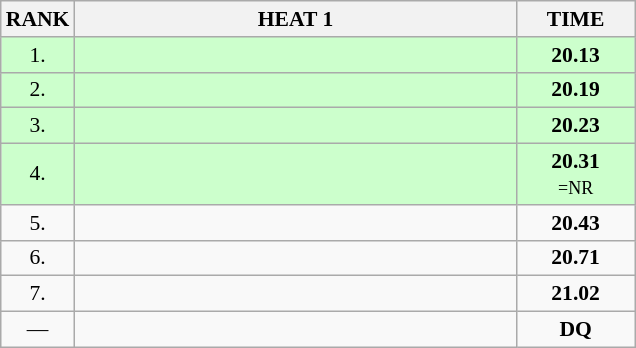<table class="wikitable" style="border-collapse: collapse; font-size: 90%;">
<tr>
<th>RANK</th>
<th style="width: 20em">HEAT 1</th>
<th style="width: 5em">TIME</th>
</tr>
<tr style="background:#ccffcc;">
<td align="center">1.</td>
<td></td>
<td align="center"><strong>20.13</strong></td>
</tr>
<tr style="background:#ccffcc;">
<td align="center">2.</td>
<td></td>
<td align="center"><strong>20.19</strong></td>
</tr>
<tr style="background:#ccffcc;">
<td align="center">3.</td>
<td></td>
<td align="center"><strong>20.23</strong></td>
</tr>
<tr style="background:#ccffcc;">
<td align="center">4.</td>
<td></td>
<td align="center"><strong>20.31</strong><br><small>=NR</small></td>
</tr>
<tr>
<td align="center">5.</td>
<td></td>
<td align="center"><strong>20.43</strong></td>
</tr>
<tr>
<td align="center">6.</td>
<td></td>
<td align="center"><strong>20.71</strong></td>
</tr>
<tr>
<td align="center">7.</td>
<td></td>
<td align="center"><strong>21.02</strong></td>
</tr>
<tr>
<td align="center">—</td>
<td></td>
<td align="center"><strong>DQ</strong></td>
</tr>
</table>
